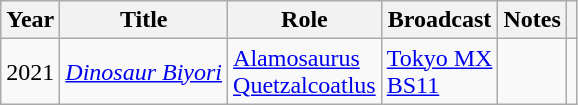<table class="wikitable plainrowheaders">
<tr>
<th>Year</th>
<th>Title</th>
<th>Role</th>
<th>Broadcast</th>
<th>Notes</th>
<th></th>
</tr>
<tr>
<td>2021</td>
<td><em><a href='#'>Dinosaur Biyori</a></em></td>
<td><a href='#'>Alamosaurus</a><br><a href='#'>Quetzalcoatlus</a></td>
<td><a href='#'>Tokyo MX</a><br><a href='#'>BS11</a></td>
<td> </td>
<td></td>
</tr>
</table>
